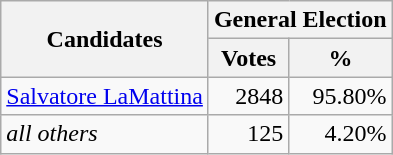<table class=wikitable>
<tr>
<th colspan=1 rowspan=2><strong>Candidates</strong></th>
<th colspan=2><strong>General Election</strong></th>
</tr>
<tr>
<th>Votes</th>
<th>%</th>
</tr>
<tr>
<td><a href='#'>Salvatore LaMattina</a></td>
<td align="right">2848</td>
<td align="right">95.80%</td>
</tr>
<tr>
<td><em>all others</em></td>
<td align="right">125</td>
<td align="right">4.20%</td>
</tr>
</table>
